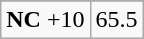<table class="wikitable">
<tr align="center">
</tr>
<tr align="center">
<td><strong>NC</strong> +10</td>
<td>65.5</td>
</tr>
</table>
